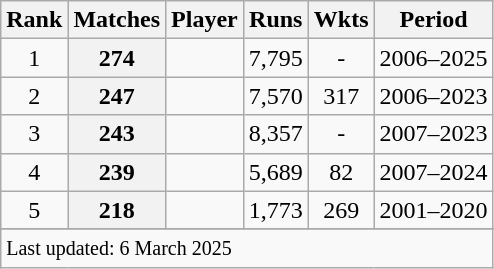<table class="wikitable plainrowheaders sortable">
<tr>
<th scope=col>Rank</th>
<th scope=col>Matches</th>
<th scope=col>Player</th>
<th scope=col>Runs</th>
<th scope=col>Wkts</th>
<th scope=col>Period</th>
</tr>
<tr>
<td align=center>1</td>
<th scope=row style="text-align:center;">274</th>
<td></td>
<td align=center>7,795</td>
<td align=center>-</td>
<td>2006–2025</td>
</tr>
<tr>
<td align=center>2</td>
<th scope=row style=text-align:center;>247</th>
<td></td>
<td align=center>7,570</td>
<td align=center>317</td>
<td>2006–2023</td>
</tr>
<tr>
<td align=center>3</td>
<th scope=row style="text-align:center;">243</th>
<td></td>
<td align=center>8,357</td>
<td align=center>-</td>
<td>2007–2023</td>
</tr>
<tr>
<td align=center>4</td>
<th scope=row style=text-align:center;>239</th>
<td></td>
<td align=center>5,689</td>
<td align=center>82</td>
<td>2007–2024</td>
</tr>
<tr>
<td align=center>5</td>
<th scope=row style=text-align:center;>218</th>
<td></td>
<td align=center>1,773</td>
<td align=center>269</td>
<td>2001–2020</td>
</tr>
<tr>
</tr>
<tr class=sortbottom>
<td colspan=6><small>Last updated: 6 March 2025</small></td>
</tr>
</table>
